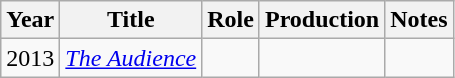<table class="wikitable">
<tr>
<th>Year</th>
<th>Title</th>
<th>Role</th>
<th>Production</th>
<th>Notes</th>
</tr>
<tr>
<td>2013</td>
<td><em><a href='#'>The Audience</a></em></td>
<td></td>
<td></td>
<td></td>
</tr>
</table>
